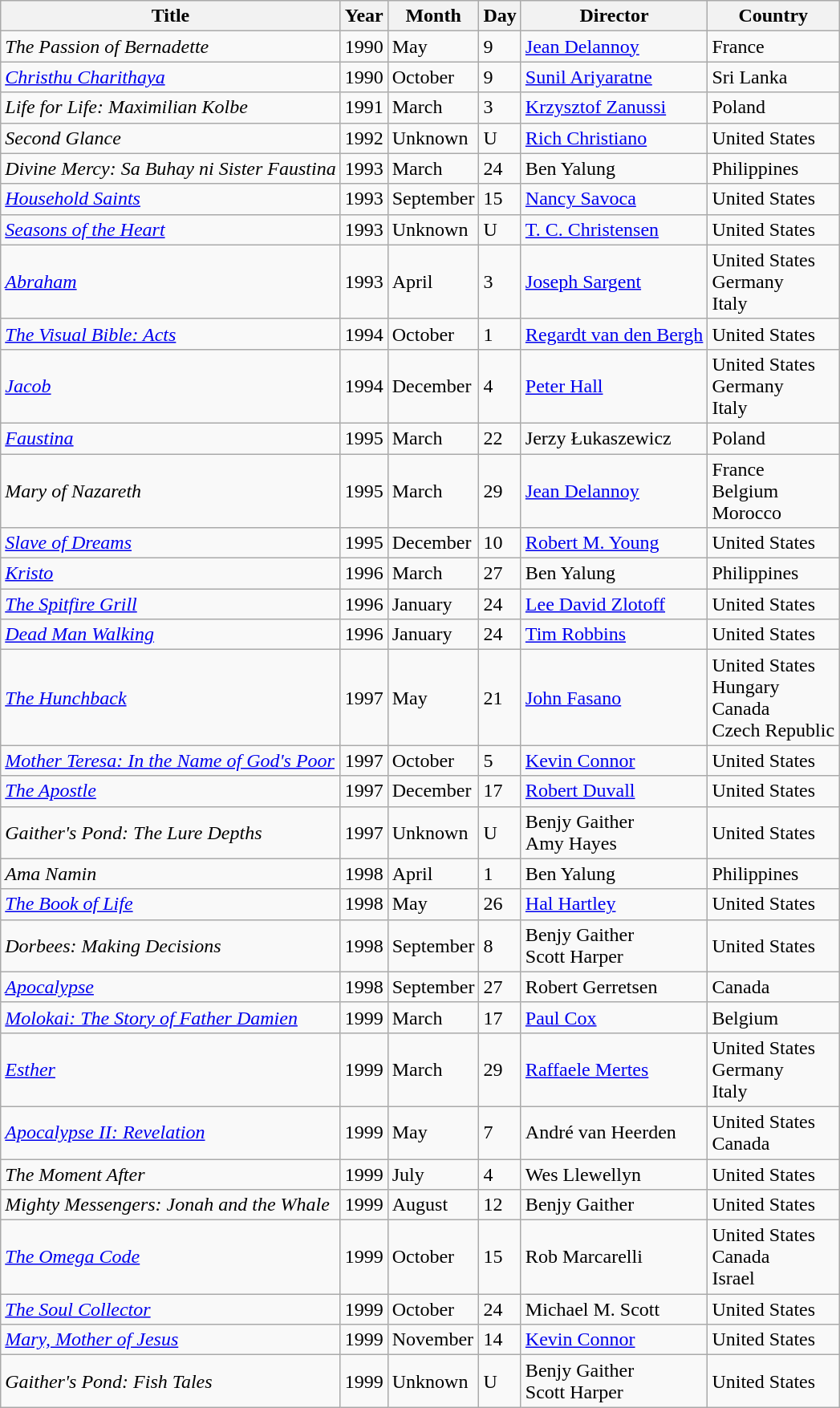<table class="wikitable sortable">
<tr>
<th>Title</th>
<th>Year</th>
<th>Month</th>
<th>Day</th>
<th>Director</th>
<th>Country</th>
</tr>
<tr>
<td><em>The Passion of Bernadette</em></td>
<td>1990</td>
<td>May</td>
<td>9</td>
<td><a href='#'>Jean Delannoy</a></td>
<td>France</td>
</tr>
<tr>
<td><em><a href='#'>Christhu Charithaya</a></em></td>
<td>1990</td>
<td>October</td>
<td>9</td>
<td><a href='#'>Sunil Ariyaratne</a></td>
<td>Sri Lanka</td>
</tr>
<tr>
<td><em>Life for Life: Maximilian Kolbe</em></td>
<td>1991</td>
<td>March</td>
<td>3</td>
<td><a href='#'>Krzysztof Zanussi</a></td>
<td>Poland</td>
</tr>
<tr>
<td><em>Second Glance</em></td>
<td>1992</td>
<td>Unknown</td>
<td>U</td>
<td><a href='#'>Rich Christiano</a></td>
<td>United States</td>
</tr>
<tr>
<td><em>Divine Mercy: Sa Buhay ni Sister Faustina</em></td>
<td>1993</td>
<td>March</td>
<td>24</td>
<td>Ben Yalung</td>
<td>Philippines</td>
</tr>
<tr>
<td><em><a href='#'>Household Saints</a></em></td>
<td>1993</td>
<td>September</td>
<td>15</td>
<td><a href='#'>Nancy Savoca</a></td>
<td>United States</td>
</tr>
<tr>
<td><em><a href='#'>Seasons of the Heart</a></em></td>
<td>1993</td>
<td>Unknown</td>
<td>U</td>
<td><a href='#'>T. C. Christensen</a></td>
<td>United States</td>
</tr>
<tr>
<td><em><a href='#'>Abraham</a></em></td>
<td>1993</td>
<td>April</td>
<td>3</td>
<td><a href='#'>Joseph Sargent</a></td>
<td>United States<br>Germany<br>Italy</td>
</tr>
<tr>
<td><em><a href='#'>The Visual Bible: Acts</a></em></td>
<td>1994</td>
<td>October</td>
<td>1</td>
<td><a href='#'>Regardt van den Bergh</a></td>
<td>United States</td>
</tr>
<tr>
<td><em><a href='#'>Jacob</a></em></td>
<td>1994</td>
<td>December</td>
<td>4</td>
<td><a href='#'>Peter Hall</a></td>
<td>United States<br>Germany<br>Italy</td>
</tr>
<tr>
<td><em><a href='#'>Faustina</a></em></td>
<td>1995</td>
<td>March</td>
<td>22</td>
<td>Jerzy Łukaszewicz</td>
<td>Poland</td>
</tr>
<tr>
<td><em>Mary of Nazareth</em></td>
<td>1995</td>
<td>March</td>
<td>29</td>
<td><a href='#'>Jean Delannoy</a></td>
<td>France<br>Belgium<br>Morocco</td>
</tr>
<tr>
<td><em><a href='#'>Slave of Dreams</a></em></td>
<td>1995</td>
<td>December</td>
<td>10</td>
<td><a href='#'>Robert M. Young</a></td>
<td>United States</td>
</tr>
<tr>
<td><em><a href='#'>Kristo</a></em></td>
<td>1996</td>
<td>March</td>
<td>27</td>
<td>Ben Yalung</td>
<td>Philippines</td>
</tr>
<tr>
<td><em><a href='#'>The Spitfire Grill</a></em></td>
<td>1996</td>
<td>January</td>
<td>24</td>
<td><a href='#'>Lee David Zlotoff</a></td>
<td>United States</td>
</tr>
<tr>
<td><em><a href='#'>Dead Man Walking</a></em></td>
<td>1996</td>
<td>January</td>
<td>24</td>
<td><a href='#'>Tim Robbins</a></td>
<td>United States</td>
</tr>
<tr>
<td><em><a href='#'>The Hunchback</a></em></td>
<td>1997</td>
<td>May</td>
<td>21</td>
<td><a href='#'>John Fasano</a></td>
<td>United States<br>Hungary<br>Canada<br>Czech Republic</td>
</tr>
<tr>
<td><em><a href='#'>Mother Teresa: In the Name of God's Poor</a></em></td>
<td>1997</td>
<td>October</td>
<td>5</td>
<td><a href='#'>Kevin Connor</a></td>
<td>United States</td>
</tr>
<tr>
<td><em><a href='#'>The Apostle</a></em></td>
<td>1997</td>
<td>December</td>
<td>17</td>
<td><a href='#'>Robert Duvall</a></td>
<td>United States</td>
</tr>
<tr>
<td><em>Gaither's Pond: The Lure Depths</em></td>
<td>1997</td>
<td>Unknown</td>
<td>U</td>
<td>Benjy Gaither<br>Amy Hayes</td>
<td>United States</td>
</tr>
<tr>
<td><em>Ama Namin</em></td>
<td>1998</td>
<td>April</td>
<td>1</td>
<td>Ben Yalung</td>
<td>Philippines</td>
</tr>
<tr>
<td><em><a href='#'>The Book of Life</a></em></td>
<td>1998</td>
<td>May</td>
<td>26</td>
<td><a href='#'>Hal Hartley</a></td>
<td>United States</td>
</tr>
<tr>
<td><em>Dorbees: Making Decisions</em></td>
<td>1998</td>
<td>September</td>
<td>8</td>
<td>Benjy Gaither<br>Scott Harper</td>
<td>United States</td>
</tr>
<tr>
<td><em><a href='#'>Apocalypse</a></em></td>
<td>1998</td>
<td>September</td>
<td>27</td>
<td>Robert Gerretsen</td>
<td>Canada</td>
</tr>
<tr>
<td><em><a href='#'>Molokai: The Story of Father Damien</a></em></td>
<td>1999</td>
<td>March</td>
<td>17</td>
<td><a href='#'>Paul Cox</a></td>
<td>Belgium</td>
</tr>
<tr>
<td><em><a href='#'>Esther</a></em></td>
<td>1999</td>
<td>March</td>
<td>29</td>
<td><a href='#'>Raffaele Mertes</a></td>
<td>United States<br>Germany<br>Italy</td>
</tr>
<tr>
<td><em><a href='#'>Apocalypse II: Revelation</a></em></td>
<td>1999</td>
<td>May</td>
<td>7</td>
<td>André van Heerden</td>
<td>United States<br>Canada</td>
</tr>
<tr>
<td><em>The Moment After</em></td>
<td>1999</td>
<td>July</td>
<td>4</td>
<td>Wes Llewellyn</td>
<td>United States</td>
</tr>
<tr>
<td><em>Mighty Messengers: Jonah and the Whale</em></td>
<td>1999</td>
<td>August</td>
<td>12</td>
<td>Benjy Gaither</td>
<td>United States</td>
</tr>
<tr>
<td><em><a href='#'>The Omega Code</a></em></td>
<td>1999</td>
<td>October</td>
<td>15</td>
<td>Rob Marcarelli</td>
<td>United States<br>Canada<br>Israel</td>
</tr>
<tr>
<td><em><a href='#'>The Soul Collector</a></em></td>
<td>1999</td>
<td>October</td>
<td>24</td>
<td>Michael M. Scott</td>
<td>United States</td>
</tr>
<tr>
<td><em><a href='#'>Mary, Mother of Jesus</a></em></td>
<td>1999</td>
<td>November</td>
<td>14</td>
<td><a href='#'>Kevin Connor</a></td>
<td>United States</td>
</tr>
<tr>
<td><em>Gaither's Pond: Fish Tales</em></td>
<td>1999</td>
<td>Unknown</td>
<td>U</td>
<td>Benjy Gaither<br>Scott Harper</td>
<td>United States</td>
</tr>
</table>
